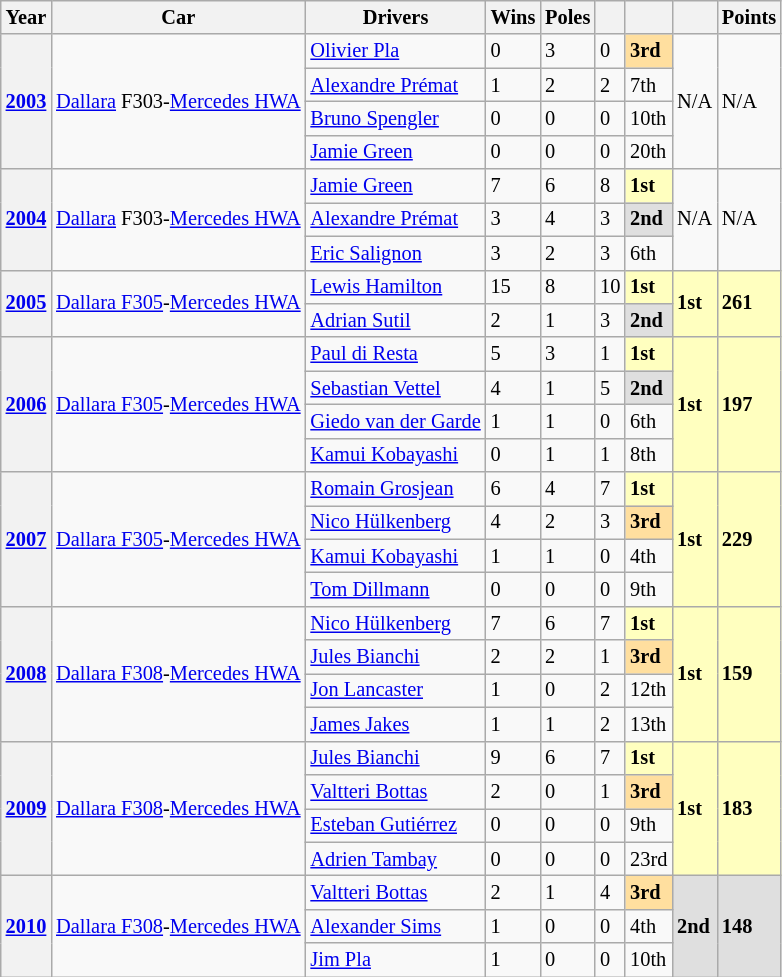<table class="wikitable" style="font-size:85%">
<tr>
<th>Year</th>
<th>Car</th>
<th>Drivers</th>
<th>Wins</th>
<th>Poles</th>
<th></th>
<th></th>
<th></th>
<th>Points</th>
</tr>
<tr>
<th rowspan="4"><a href='#'>2003</a></th>
<td rowspan="4"><a href='#'>Dallara</a> F303-<a href='#'>Mercedes HWA</a></td>
<td> <a href='#'>Olivier Pla</a></td>
<td>0</td>
<td>3</td>
<td>0</td>
<td style="background:#FFDF9F;"><strong>3rd</strong></td>
<td rowspan="4">N/A</td>
<td rowspan="4">N/A</td>
</tr>
<tr>
<td> <a href='#'>Alexandre Prémat</a></td>
<td>1</td>
<td>2</td>
<td>2</td>
<td>7th</td>
</tr>
<tr>
<td> <a href='#'>Bruno Spengler</a></td>
<td>0</td>
<td>0</td>
<td>0</td>
<td>10th</td>
</tr>
<tr>
<td> <a href='#'>Jamie Green</a></td>
<td>0</td>
<td>0</td>
<td>0</td>
<td>20th</td>
</tr>
<tr>
<th rowspan="3"><a href='#'>2004</a></th>
<td rowspan="3"><a href='#'>Dallara</a> F303-<a href='#'>Mercedes HWA</a></td>
<td> <a href='#'>Jamie Green</a></td>
<td>7</td>
<td>6</td>
<td>8</td>
<td style="background:#FFFFBF;"><strong>1st</strong></td>
<td rowspan="3">N/A</td>
<td rowspan="3">N/A</td>
</tr>
<tr>
<td> <a href='#'>Alexandre Prémat</a></td>
<td>3</td>
<td>4</td>
<td>3</td>
<td style="background:#DFDFDF;"><strong>2nd</strong></td>
</tr>
<tr>
<td> <a href='#'>Eric Salignon</a></td>
<td>3</td>
<td>2</td>
<td>3</td>
<td>6th</td>
</tr>
<tr>
<th rowspan=2><a href='#'>2005</a></th>
<td rowspan=2><a href='#'>Dallara F305</a>-<a href='#'>Mercedes HWA</a></td>
<td> <a href='#'>Lewis Hamilton</a></td>
<td>15</td>
<td>8</td>
<td>10</td>
<td style="background:#FFFFBF;"><strong>1st</strong></td>
<td rowspan="2" style="background:#FFFFBF;"><strong>1st</strong></td>
<td rowspan="2" style="background:#FFFFBF;"><strong>261</strong></td>
</tr>
<tr>
<td> <a href='#'>Adrian Sutil</a></td>
<td>2</td>
<td>1</td>
<td>3</td>
<td style="background:#DFDFDF;"><strong>2nd</strong></td>
</tr>
<tr>
<th rowspan="4"><a href='#'>2006</a></th>
<td rowspan="4"><a href='#'>Dallara F305</a>-<a href='#'>Mercedes HWA</a></td>
<td> <a href='#'>Paul di Resta</a></td>
<td>5</td>
<td>3</td>
<td>1</td>
<td style="background:#FFFFBF;"><strong>1st</strong></td>
<td rowspan="4" style="background:#FFFFBF;"><strong>1st</strong></td>
<td rowspan="4" style="background:#FFFFBF;"><strong>197</strong></td>
</tr>
<tr>
<td> <a href='#'>Sebastian Vettel</a></td>
<td>4</td>
<td>1</td>
<td>5</td>
<td style="background:#DFDFDF;"><strong>2nd</strong></td>
</tr>
<tr>
<td> <a href='#'>Giedo van der Garde</a></td>
<td>1</td>
<td>1</td>
<td>0</td>
<td>6th</td>
</tr>
<tr>
<td> <a href='#'>Kamui Kobayashi</a></td>
<td>0</td>
<td>1</td>
<td>1</td>
<td>8th</td>
</tr>
<tr>
<th rowspan="4"><a href='#'>2007</a></th>
<td rowspan="4"><a href='#'>Dallara F305</a>-<a href='#'>Mercedes HWA</a></td>
<td> <a href='#'>Romain Grosjean</a></td>
<td>6</td>
<td>4</td>
<td>7</td>
<td style="background:#FFFFBF;"><strong>1st</strong></td>
<td rowspan="4" style="background:#FFFFBF;"><strong>1st</strong></td>
<td rowspan="4" style="background:#FFFFBF;"><strong>229</strong></td>
</tr>
<tr>
<td> <a href='#'>Nico Hülkenberg</a></td>
<td>4</td>
<td>2</td>
<td>3</td>
<td style="background:#FFDF9F;"><strong>3rd</strong></td>
</tr>
<tr>
<td> <a href='#'>Kamui Kobayashi</a></td>
<td>1</td>
<td>1</td>
<td>0</td>
<td>4th</td>
</tr>
<tr>
<td> <a href='#'>Tom Dillmann</a></td>
<td>0</td>
<td>0</td>
<td>0</td>
<td>9th</td>
</tr>
<tr>
<th rowspan="4"><a href='#'>2008</a></th>
<td rowspan="4"><a href='#'>Dallara F308</a>-<a href='#'>Mercedes HWA</a></td>
<td> <a href='#'>Nico Hülkenberg</a></td>
<td>7</td>
<td>6</td>
<td>7</td>
<td style="background:#FFFFBF;"><strong>1st</strong></td>
<td rowspan="4" style="background:#FFFFBF;"><strong>1st</strong></td>
<td rowspan="4" style="background:#FFFFBF;"><strong>159</strong></td>
</tr>
<tr>
<td> <a href='#'>Jules Bianchi</a></td>
<td>2</td>
<td>2</td>
<td>1</td>
<td style="background:#FFDF9F;"><strong>3rd</strong></td>
</tr>
<tr>
<td> <a href='#'>Jon Lancaster</a></td>
<td>1</td>
<td>0</td>
<td>2</td>
<td>12th</td>
</tr>
<tr>
<td> <a href='#'>James Jakes</a></td>
<td>1</td>
<td>1</td>
<td>2</td>
<td>13th</td>
</tr>
<tr>
<th rowspan="4"><a href='#'>2009</a></th>
<td rowspan="4"><a href='#'>Dallara F308</a>-<a href='#'>Mercedes HWA</a></td>
<td> <a href='#'>Jules Bianchi</a></td>
<td>9</td>
<td>6</td>
<td>7</td>
<td style="background:#FFFFBF;"><strong>1st</strong></td>
<td rowspan="4" style="background:#FFFFBF;"><strong>1st</strong></td>
<td rowspan="4" style="background:#FFFFBF;"><strong>183</strong></td>
</tr>
<tr>
<td> <a href='#'>Valtteri Bottas</a></td>
<td>2</td>
<td>0</td>
<td>1</td>
<td style="background:#FFDF9F;"><strong>3rd</strong></td>
</tr>
<tr>
<td> <a href='#'>Esteban Gutiérrez</a></td>
<td>0</td>
<td>0</td>
<td>0</td>
<td>9th</td>
</tr>
<tr>
<td> <a href='#'>Adrien Tambay</a></td>
<td>0</td>
<td>0</td>
<td>0</td>
<td>23rd</td>
</tr>
<tr>
<th rowspan=3><a href='#'>2010</a></th>
<td rowspan=3><a href='#'>Dallara F308</a>-<a href='#'>Mercedes HWA</a></td>
<td> <a href='#'>Valtteri Bottas</a></td>
<td>2</td>
<td>1</td>
<td>4</td>
<td style="background:#FFDF9F;"><strong>3rd</strong></td>
<td rowspan=3 style="background:#DFDFDF;"><strong>2nd</strong></td>
<td rowspan=3 style="background:#DFDFDF;"><strong>148</strong></td>
</tr>
<tr>
<td> <a href='#'>Alexander Sims</a></td>
<td>1</td>
<td>0</td>
<td>0</td>
<td>4th</td>
</tr>
<tr>
<td> <a href='#'>Jim Pla</a></td>
<td>1</td>
<td>0</td>
<td>0</td>
<td>10th</td>
</tr>
</table>
